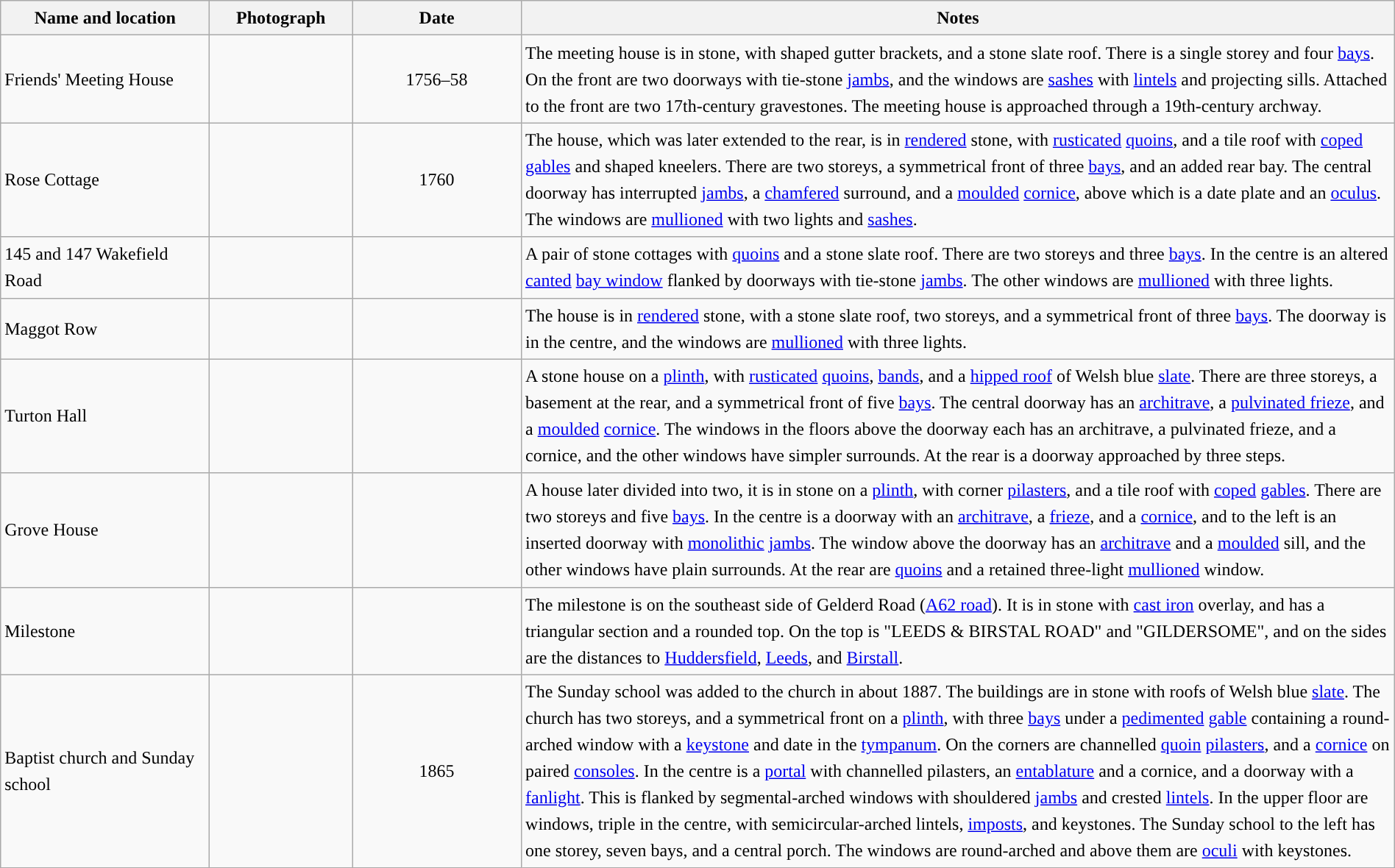<table class="wikitable sortable plainrowheaders" style="width:100%;border:0px;text-align:left;line-height:150%;">
<tr>
<th scope="col"  style="width:150px">Name and location</th>
<th scope="col"  style="width:100px" class="unsortable">Photograph</th>
<th scope="col"  style="width:120px">Date</th>
<th scope="col"  style="width:650px" class="unsortable">Notes</th>
</tr>
<tr>
<td>Friends' Meeting House<br><small></small></td>
<td></td>
<td align="center">1756–58</td>
<td>The meeting house is in stone, with shaped gutter brackets, and a stone slate roof.  There is a single storey and four <a href='#'>bays</a>.  On the front are two doorways with tie-stone <a href='#'>jambs</a>, and the windows are <a href='#'>sashes</a> with <a href='#'>lintels</a> and projecting sills.  Attached to the front are two 17th-century gravestones.  The meeting house is approached through a 19th-century archway.</td>
</tr>
<tr>
<td>Rose Cottage<br><small></small></td>
<td></td>
<td align="center">1760</td>
<td>The house, which was later extended to the rear, is in <a href='#'>rendered</a> stone, with <a href='#'>rusticated</a> <a href='#'>quoins</a>, and a tile roof with <a href='#'>coped</a> <a href='#'>gables</a> and shaped kneelers.  There are two storeys, a symmetrical front of three <a href='#'>bays</a>, and an added rear bay.  The central doorway has interrupted <a href='#'>jambs</a>, a <a href='#'>chamfered</a> surround, and a <a href='#'>moulded</a> <a href='#'>cornice</a>, above which is a date plate and an <a href='#'>oculus</a>.  The windows are <a href='#'>mullioned</a> with two lights and <a href='#'>sashes</a>.</td>
</tr>
<tr>
<td>145 and 147 Wakefield Road<br><small></small></td>
<td></td>
<td align="center"></td>
<td>A pair of stone cottages with <a href='#'>quoins</a> and a stone slate roof.  There are two storeys and three <a href='#'>bays</a>.  In the centre is an altered <a href='#'>canted</a> <a href='#'>bay window</a> flanked by doorways with tie-stone <a href='#'>jambs</a>.  The other windows are <a href='#'>mullioned</a> with three lights.</td>
</tr>
<tr>
<td>Maggot Row<br><small></small></td>
<td></td>
<td align="center"></td>
<td>The house is in <a href='#'>rendered</a> stone, with a stone slate roof, two storeys, and a symmetrical front of three <a href='#'>bays</a>.  The doorway is in the centre, and the windows are <a href='#'>mullioned</a> with three lights.</td>
</tr>
<tr>
<td>Turton Hall<br><small></small></td>
<td></td>
<td align="center"></td>
<td>A stone house on a <a href='#'>plinth</a>, with <a href='#'>rusticated</a> <a href='#'>quoins</a>, <a href='#'>bands</a>, and a <a href='#'>hipped roof</a> of Welsh blue <a href='#'>slate</a>.  There are three storeys, a basement at the rear, and a symmetrical front of five <a href='#'>bays</a>.  The central doorway has an <a href='#'>architrave</a>, a <a href='#'>pulvinated frieze</a>, and a <a href='#'>moulded</a> <a href='#'>cornice</a>.  The windows in the floors above the doorway each has an architrave, a pulvinated frieze, and a cornice, and the other windows have simpler surrounds.  At the rear is a doorway approached by three steps.</td>
</tr>
<tr>
<td>Grove House<br><small></small></td>
<td></td>
<td align="center"></td>
<td>A house later divided into two, it is in stone on a <a href='#'>plinth</a>, with corner <a href='#'>pilasters</a>, and a tile roof with <a href='#'>coped</a> <a href='#'>gables</a>.  There are two storeys and five <a href='#'>bays</a>.  In the centre is a doorway with an <a href='#'>architrave</a>, a <a href='#'>frieze</a>, and a <a href='#'>cornice</a>, and to the left is an inserted doorway with <a href='#'>monolithic</a> <a href='#'>jambs</a>.  The window above the doorway has an <a href='#'>architrave</a> and a <a href='#'>moulded</a> sill, and the other windows have plain surrounds.  At the rear are <a href='#'>quoins</a> and a retained three-light <a href='#'>mullioned</a> window.</td>
</tr>
<tr>
<td>Milestone<br><small></small></td>
<td></td>
<td align="center"></td>
<td>The milestone is on the southeast side of Gelderd Road (<a href='#'>A62 road</a>).  It is in stone with <a href='#'>cast iron</a> overlay, and has a triangular section and a rounded top.  On the top is "LEEDS & BIRSTAL ROAD" and "GILDERSOME", and on the sides are the distances to <a href='#'>Huddersfield</a>, <a href='#'>Leeds</a>, and <a href='#'>Birstall</a>.</td>
</tr>
<tr>
<td>Baptist church and Sunday school<br><small></small></td>
<td></td>
<td align="center">1865</td>
<td>The Sunday school was added to the church in about 1887.  The buildings are in stone with roofs of Welsh blue <a href='#'>slate</a>.  The church has two storeys, and a symmetrical front on a <a href='#'>plinth</a>, with three <a href='#'>bays</a> under a <a href='#'>pedimented</a> <a href='#'>gable</a> containing a round-arched window with a <a href='#'>keystone</a> and date in the <a href='#'>tympanum</a>.  On the corners are channelled <a href='#'>quoin</a> <a href='#'>pilasters</a>, and a <a href='#'>cornice</a> on paired <a href='#'>consoles</a>.  In the centre is a <a href='#'>portal</a> with channelled pilasters, an <a href='#'>entablature</a> and a cornice, and a doorway with a <a href='#'>fanlight</a>.  This is flanked by segmental-arched windows with shouldered <a href='#'>jambs</a> and crested <a href='#'>lintels</a>.  In the upper floor are windows, triple in the centre, with semicircular-arched lintels, <a href='#'>imposts</a>, and keystones.  The Sunday school to the left has one storey, seven bays, and a central porch.  The windows are round-arched and above them are <a href='#'>oculi</a> with keystones.</td>
</tr>
<tr>
</tr>
</table>
